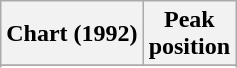<table class="wikitable sortable">
<tr>
<th>Chart (1992)</th>
<th>Peak<br>position</th>
</tr>
<tr>
</tr>
<tr>
</tr>
</table>
